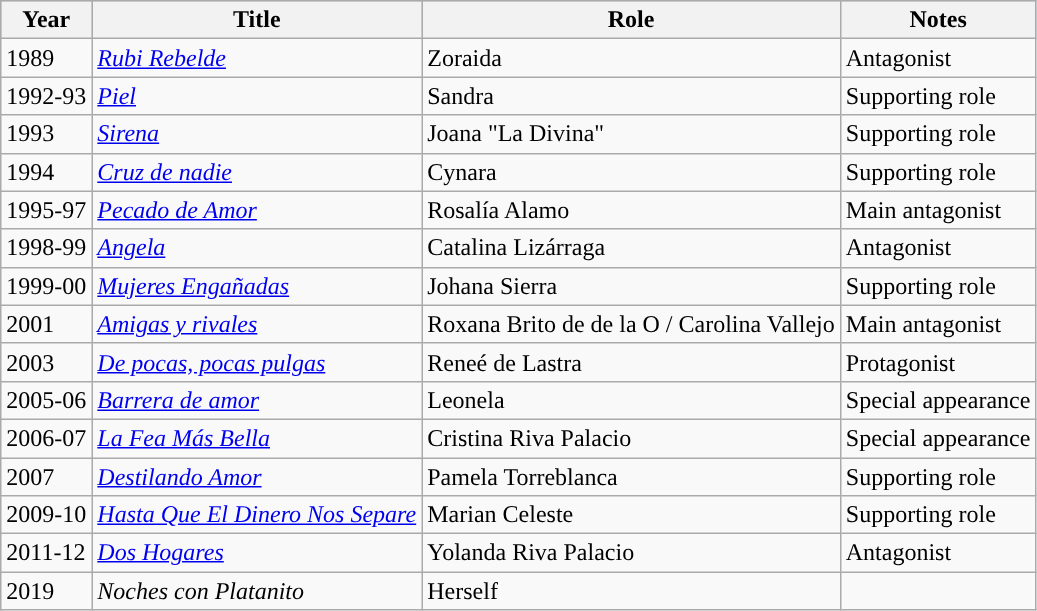<table class="wikitable">
<tr style="background:#b0c4de;">
<th>Year</th>
<th>Title</th>
<th>Role</th>
<th>Notes</th>
</tr>
<tr>
<td>1989</td>
<td><em><a href='#'>Rubi Rebelde</a></em></td>
<td>Zoraida</td>
<td>Antagonist</td>
</tr>
<tr>
<td>1992-93</td>
<td><em><a href='#'>Piel</a></em></td>
<td>Sandra</td>
<td>Supporting role</td>
</tr>
<tr>
<td>1993</td>
<td><em><a href='#'>Sirena</a></em></td>
<td>Joana "La Divina"</td>
<td>Supporting role</td>
</tr>
<tr>
<td>1994</td>
<td><em><a href='#'>Cruz de nadie</a></em></td>
<td>Cynara</td>
<td>Supporting role</td>
</tr>
<tr>
<td>1995-97</td>
<td><em><a href='#'>Pecado de Amor</a></em></td>
<td>Rosalía Alamo</td>
<td>Main antagonist</td>
</tr>
<tr>
<td>1998-99</td>
<td><em><a href='#'>Angela</a></em></td>
<td>Catalina Lizárraga</td>
<td>Antagonist</td>
</tr>
<tr>
<td>1999-00</td>
<td><em><a href='#'>Mujeres Engañadas</a></em></td>
<td>Johana Sierra</td>
<td>Supporting role</td>
</tr>
<tr>
<td>2001</td>
<td><em><a href='#'>Amigas y rivales</a></em></td>
<td>Roxana Brito de de la O / Carolina Vallejo</td>
<td>Main antagonist</td>
</tr>
<tr>
<td>2003</td>
<td><em><a href='#'>De pocas, pocas pulgas</a></em></td>
<td>Reneé de Lastra</td>
<td>Protagonist</td>
</tr>
<tr>
<td>2005-06</td>
<td><em><a href='#'>Barrera de amor</a></em></td>
<td>Leonela</td>
<td>Special appearance</td>
</tr>
<tr>
<td>2006-07</td>
<td><em><a href='#'>La Fea Más Bella</a></em></td>
<td>Cristina Riva Palacio</td>
<td>Special appearance</td>
</tr>
<tr>
<td>2007</td>
<td><em><a href='#'>Destilando Amor</a></em></td>
<td>Pamela Torreblanca</td>
<td>Supporting role</td>
</tr>
<tr>
<td>2009-10</td>
<td><em><a href='#'>Hasta Que El Dinero Nos Separe</a></em></td>
<td>Marian Celeste</td>
<td>Supporting role</td>
</tr>
<tr>
<td>2011-12</td>
<td><em><a href='#'>Dos Hogares</a></em></td>
<td>Yolanda Riva Palacio</td>
<td>Antagonist</td>
</tr>
<tr>
<td>2019</td>
<td><em>Noches con Platanito</em></td>
<td>Herself</td>
<td></td>
</tr>
</table>
